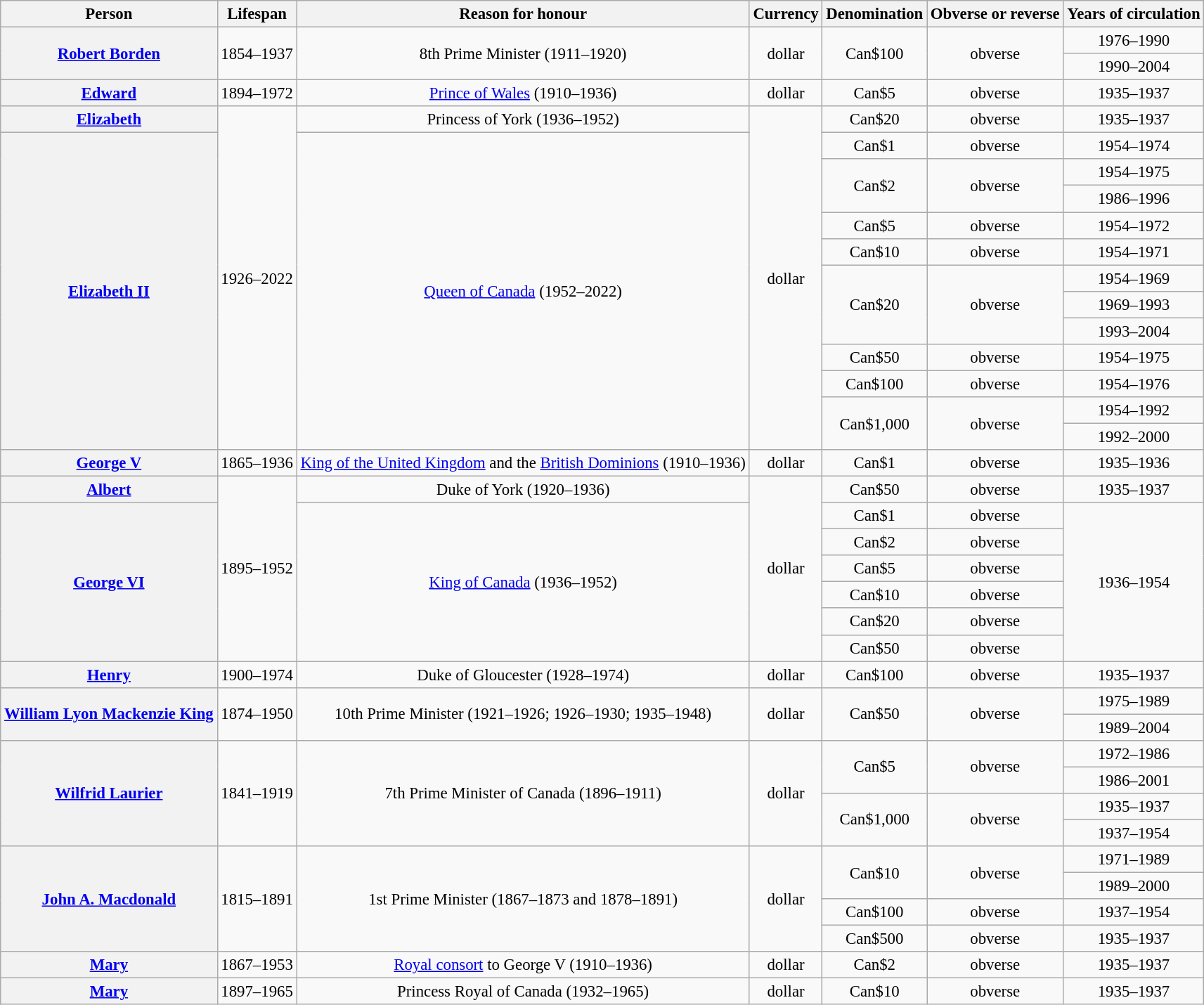<table class="wikitable" style="font-size:95%; text-align:center;">
<tr>
<th>Person</th>
<th>Lifespan</th>
<th>Reason for honour</th>
<th>Currency</th>
<th>Denomination</th>
<th>Obverse or reverse</th>
<th>Years of circulation</th>
</tr>
<tr>
<th rowspan="2"><a href='#'>Robert Borden</a></th>
<td rowspan="2">1854–1937</td>
<td rowspan="2">8th Prime Minister (1911–1920)</td>
<td rowspan="2">dollar</td>
<td rowspan="2">Can$100</td>
<td rowspan="2">obverse</td>
<td>1976–1990</td>
</tr>
<tr>
<td>1990–2004</td>
</tr>
<tr>
<th><a href='#'>Edward</a></th>
<td>1894–1972</td>
<td><a href='#'>Prince of Wales</a> (1910–1936)</td>
<td>dollar</td>
<td>Can$5</td>
<td>obverse</td>
<td>1935–1937</td>
</tr>
<tr>
<th><a href='#'>Elizabeth</a></th>
<td rowspan="13">1926–2022</td>
<td>Princess of York (1936–1952)</td>
<td rowspan="13">dollar</td>
<td>Can$20</td>
<td>obverse</td>
<td>1935–1937</td>
</tr>
<tr>
<th rowspan="12"><a href='#'>Elizabeth II</a></th>
<td rowspan="12"><a href='#'>Queen of Canada</a> (1952–2022)</td>
<td>Can$1</td>
<td>obverse</td>
<td>1954–1974</td>
</tr>
<tr>
<td rowspan="2">Can$2</td>
<td rowspan="2">obverse</td>
<td>1954–1975</td>
</tr>
<tr>
<td>1986–1996</td>
</tr>
<tr>
<td>Can$5</td>
<td>obverse</td>
<td>1954–1972</td>
</tr>
<tr>
<td>Can$10</td>
<td>obverse</td>
<td>1954–1971</td>
</tr>
<tr>
<td rowspan="3">Can$20</td>
<td rowspan="3">obverse</td>
<td>1954–1969</td>
</tr>
<tr>
<td>1969–1993</td>
</tr>
<tr>
<td>1993–2004</td>
</tr>
<tr>
<td>Can$50</td>
<td>obverse</td>
<td>1954–1975</td>
</tr>
<tr>
<td>Can$100</td>
<td>obverse</td>
<td>1954–1976</td>
</tr>
<tr>
<td rowspan="2">Can$1,000</td>
<td rowspan="2">obverse</td>
<td>1954–1992</td>
</tr>
<tr>
<td>1992–2000</td>
</tr>
<tr>
<th><a href='#'>George V</a></th>
<td>1865–1936</td>
<td><a href='#'>King of the United Kingdom</a> and the <a href='#'>British Dominions</a> (1910–1936)</td>
<td>dollar</td>
<td>Can$1</td>
<td>obverse</td>
<td>1935–1936</td>
</tr>
<tr>
<th><a href='#'>Albert</a></th>
<td rowspan="7">1895–1952</td>
<td>Duke of York (1920–1936)</td>
<td rowspan="7">dollar</td>
<td>Can$50</td>
<td>obverse</td>
<td>1935–1937</td>
</tr>
<tr>
<th rowspan="6"><a href='#'>George VI</a></th>
<td rowspan="6"><a href='#'>King of Canada</a> (1936–1952)</td>
<td>Can$1</td>
<td>obverse</td>
<td rowspan="6">1936–1954</td>
</tr>
<tr>
<td>Can$2</td>
<td>obverse</td>
</tr>
<tr>
<td>Can$5</td>
<td>obverse</td>
</tr>
<tr>
<td>Can$10</td>
<td>obverse</td>
</tr>
<tr>
<td>Can$20</td>
<td>obverse</td>
</tr>
<tr>
<td>Can$50</td>
<td>obverse</td>
</tr>
<tr>
<th><a href='#'>Henry</a></th>
<td>1900–1974</td>
<td>Duke of Gloucester (1928–1974)</td>
<td>dollar</td>
<td>Can$100</td>
<td>obverse</td>
<td>1935–1937</td>
</tr>
<tr>
<th rowspan="2"><a href='#'>William Lyon Mackenzie King</a></th>
<td rowspan="2">1874–1950</td>
<td rowspan="2">10th Prime Minister (1921–1926; 1926–1930; 1935–1948)</td>
<td rowspan="2">dollar</td>
<td rowspan="2">Can$50</td>
<td rowspan="2">obverse</td>
<td>1975–1989</td>
</tr>
<tr>
<td>1989–2004</td>
</tr>
<tr>
<th rowspan="4"><a href='#'>Wilfrid Laurier</a></th>
<td rowspan="4">1841–1919</td>
<td rowspan="4">7th Prime Minister of Canada (1896–1911)</td>
<td rowspan="4">dollar</td>
<td rowspan="2">Can$5</td>
<td rowspan="2">obverse</td>
<td>1972–1986</td>
</tr>
<tr>
<td>1986–2001</td>
</tr>
<tr>
<td rowspan="2">Can$1,000</td>
<td rowspan="2">obverse</td>
<td>1935–1937</td>
</tr>
<tr>
<td>1937–1954</td>
</tr>
<tr>
<th rowspan="4"><a href='#'>John A. Macdonald</a></th>
<td rowspan="4">1815–1891</td>
<td rowspan="4">1st Prime Minister (1867–1873 and 1878–1891)</td>
<td rowspan="4">dollar</td>
<td rowspan="2">Can$10</td>
<td rowspan="2">obverse</td>
<td>1971–1989</td>
</tr>
<tr>
<td>1989–2000</td>
</tr>
<tr>
<td>Can$100</td>
<td>obverse</td>
<td>1937–1954</td>
</tr>
<tr>
<td>Can$500</td>
<td>obverse</td>
<td>1935–1937</td>
</tr>
<tr>
<th><a href='#'>Mary</a></th>
<td>1867–1953</td>
<td><a href='#'>Royal consort</a> to George V (1910–1936)</td>
<td>dollar</td>
<td>Can$2</td>
<td>obverse</td>
<td>1935–1937</td>
</tr>
<tr>
<th><a href='#'>Mary</a></th>
<td>1897–1965</td>
<td>Princess Royal of Canada (1932–1965)</td>
<td>dollar</td>
<td>Can$10</td>
<td>obverse</td>
<td>1935–1937</td>
</tr>
</table>
